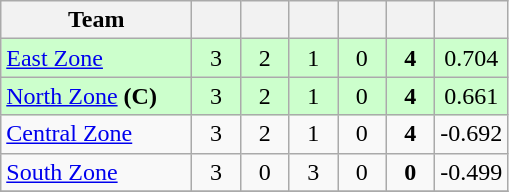<table class="wikitable" style="text-align:center">
<tr>
<th style="width:120px">Team</th>
<th style="width:25px"></th>
<th style="width:25px"></th>
<th style="width:25px"></th>
<th style="width:25px"></th>
<th style="width:25px"></th>
<th style="width:25px"></th>
</tr>
<tr style="background:#cfc;">
<td style="text-align:left"><a href='#'>East Zone</a></td>
<td>3</td>
<td>2</td>
<td>1</td>
<td>0</td>
<td><strong>4</strong></td>
<td>0.704</td>
</tr>
<tr style="background:#cfc;">
<td style="text-align:left"><a href='#'>North Zone</a> <strong>(C)</strong></td>
<td>3</td>
<td>2</td>
<td>1</td>
<td>0</td>
<td><strong>4</strong></td>
<td>0.661</td>
</tr>
<tr>
<td style="text-align:left"><a href='#'>Central Zone</a></td>
<td>3</td>
<td>2</td>
<td>1</td>
<td>0</td>
<td><strong>4</strong></td>
<td>-0.692</td>
</tr>
<tr>
<td style="text-align:left"><a href='#'>South Zone</a></td>
<td>3</td>
<td>0</td>
<td>3</td>
<td>0</td>
<td><strong>0</strong></td>
<td>-0.499</td>
</tr>
<tr>
</tr>
</table>
